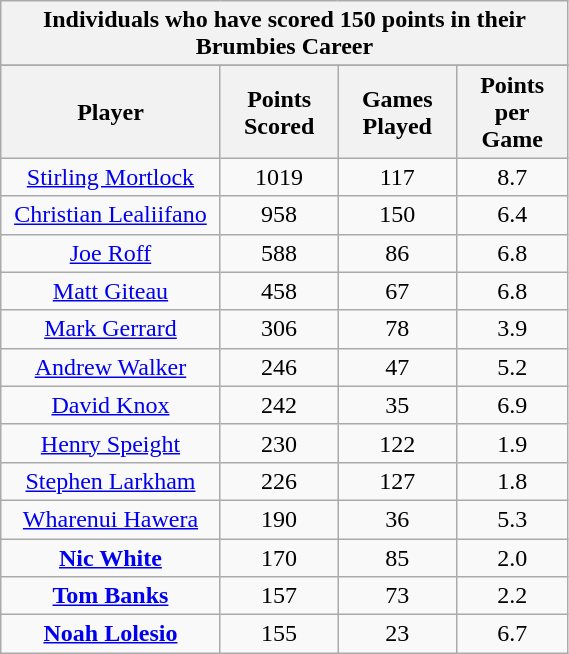<table class="wikitable collapsible sortable mw-collapsed" style="text-align:left; font-size:100%; width:30%;">
<tr>
<th colspan="100%">Individuals who have scored 150 points in their Brumbies Career</th>
</tr>
<tr>
</tr>
<tr border=1 cellpadding=5 cellspacing=0 width=30%>
<th style="width:15%;">Player</th>
<th style="width:5%;">Points Scored</th>
<th style="width:5%;">Games Played</th>
<th style="width:5%;">Points per Game<br></th>
</tr>
<tr align=center>
<td><a href='#'>Stirling Mortlock</a></td>
<td>1019</td>
<td>117</td>
<td>8.7</td>
</tr>
<tr align=center>
<td><a href='#'>Christian Lealiifano</a></td>
<td>958</td>
<td>150</td>
<td>6.4</td>
</tr>
<tr align=center>
<td><a href='#'>Joe Roff</a></td>
<td>588</td>
<td>86</td>
<td>6.8</td>
</tr>
<tr align=center>
<td><a href='#'>Matt Giteau</a></td>
<td>458</td>
<td>67</td>
<td>6.8</td>
</tr>
<tr align=center>
<td><a href='#'>Mark Gerrard</a></td>
<td>306</td>
<td>78</td>
<td>3.9</td>
</tr>
<tr align=center>
<td><a href='#'>Andrew Walker</a></td>
<td>246</td>
<td>47</td>
<td>5.2</td>
</tr>
<tr align=center>
<td><a href='#'>David Knox</a></td>
<td>242</td>
<td>35</td>
<td>6.9</td>
</tr>
<tr align=center>
<td><a href='#'>Henry Speight</a></td>
<td>230</td>
<td>122</td>
<td>1.9</td>
</tr>
<tr align=center>
<td><a href='#'>Stephen Larkham</a></td>
<td>226</td>
<td>127</td>
<td>1.8</td>
</tr>
<tr align=center>
<td><a href='#'>Wharenui Hawera</a></td>
<td>190</td>
<td>36</td>
<td>5.3</td>
</tr>
<tr align=center>
<td><strong><a href='#'>Nic White</a></strong></td>
<td>170</td>
<td>85</td>
<td>2.0</td>
</tr>
<tr align=center>
<td><strong><a href='#'>Tom Banks</a></strong></td>
<td>157</td>
<td>73</td>
<td>2.2</td>
</tr>
<tr align=center>
<td><strong><a href='#'>Noah Lolesio</a></strong></td>
<td>155</td>
<td>23</td>
<td>6.7</td>
</tr>
</table>
